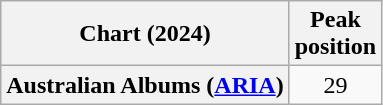<table class="wikitable plainrowheaders" style="text-align:center">
<tr>
<th scope="col">Chart (2024)</th>
<th scope="col">Peak<br>position</th>
</tr>
<tr>
<th scope="row">Australian Albums (<a href='#'>ARIA</a>)</th>
<td>29</td>
</tr>
</table>
